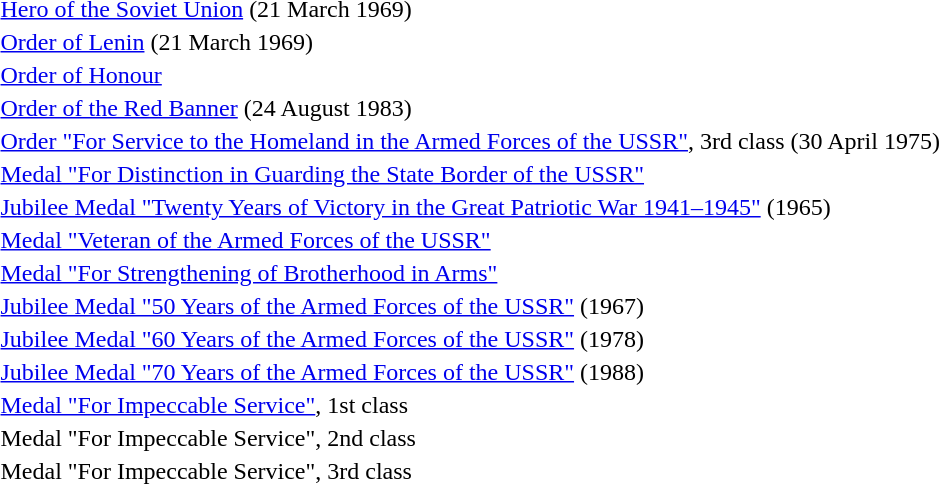<table>
<tr>
<td></td>
<td><a href='#'>Hero of the Soviet Union</a> (21 March 1969)</td>
</tr>
<tr>
<td></td>
<td><a href='#'>Order of Lenin</a> (21 March 1969)</td>
</tr>
<tr>
<td></td>
<td><a href='#'>Order of Honour</a></td>
</tr>
<tr>
<td></td>
<td><a href='#'>Order of the Red Banner</a> (24 August 1983)</td>
</tr>
<tr>
<td></td>
<td><a href='#'>Order "For Service to the Homeland in the Armed Forces of the USSR"</a>, 3rd class (30 April 1975)</td>
</tr>
<tr>
<td></td>
<td><a href='#'>Medal "For Distinction in Guarding the State Border of the USSR"</a></td>
</tr>
<tr>
<td></td>
<td><a href='#'>Jubilee Medal "Twenty Years of Victory in the Great Patriotic War 1941–1945"</a> (1965)</td>
</tr>
<tr>
<td></td>
<td><a href='#'>Medal "Veteran of the Armed Forces of the USSR"</a></td>
</tr>
<tr>
<td></td>
<td><a href='#'>Medal "For Strengthening of Brotherhood in Arms"</a></td>
</tr>
<tr>
<td></td>
<td><a href='#'>Jubilee Medal "50 Years of the Armed Forces of the USSR"</a> (1967)</td>
</tr>
<tr>
<td></td>
<td><a href='#'>Jubilee Medal "60 Years of the Armed Forces of the USSR"</a> (1978)</td>
</tr>
<tr>
<td></td>
<td><a href='#'>Jubilee Medal "70 Years of the Armed Forces of the USSR"</a> (1988)</td>
</tr>
<tr>
<td></td>
<td><a href='#'>Medal "For Impeccable Service"</a>, 1st class</td>
</tr>
<tr>
<td></td>
<td>Medal "For Impeccable Service", 2nd class</td>
</tr>
<tr>
<td></td>
<td>Medal "For Impeccable Service", 3rd class</td>
</tr>
<tr>
</tr>
</table>
